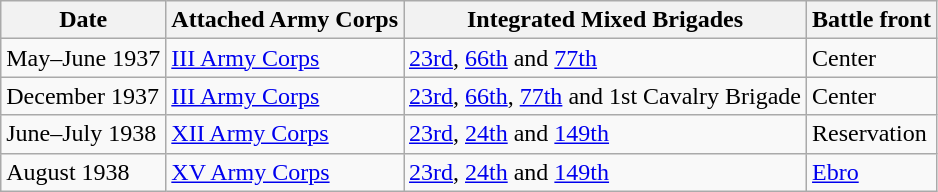<table class = "wikitable">
<tr>
<th>Date</th>
<th>Attached Army Corps</th>
<th>Integrated Mixed Brigades</th>
<th>Battle front</th>
</tr>
<tr>
<td>May–June 1937</td>
<td><a href='#'>III Army Corps</a></td>
<td><a href='#'>23rd</a>, <a href='#'>66th</a> and <a href='#'>77th</a></td>
<td>Center</td>
</tr>
<tr>
<td>December 1937</td>
<td><a href='#'>III Army Corps</a></td>
<td><a href='#'>23rd</a>, <a href='#'>66th</a>, <a href='#'>77th</a> and 1st Cavalry Brigade</td>
<td>Center</td>
</tr>
<tr>
<td>June–July 1938</td>
<td><a href='#'>XII Army Corps</a></td>
<td><a href='#'>23rd</a>, <a href='#'>24th</a> and <a href='#'>149th</a></td>
<td>Reservation</td>
</tr>
<tr>
<td>August 1938</td>
<td><a href='#'>XV Army Corps</a></td>
<td><a href='#'>23rd</a>, <a href='#'>24th</a> and <a href='#'>149th</a></td>
<td><a href='#'>Ebro</a></td>
</tr>
</table>
